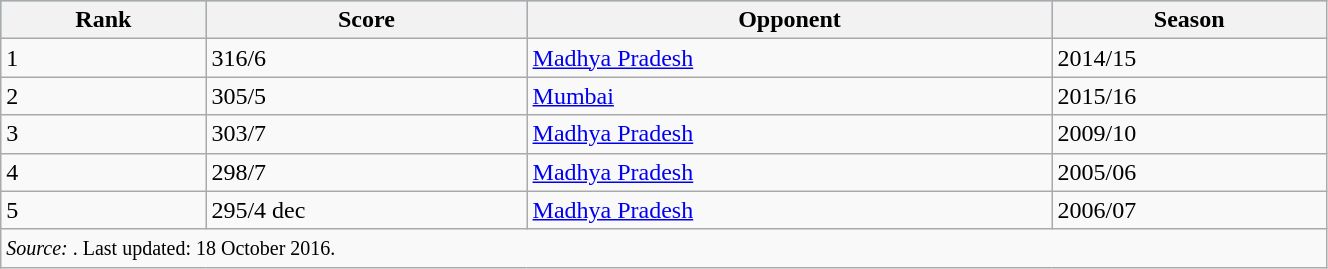<table class="wikitable" width=70%>
<tr bgcolor=#87cef>
<th>Rank</th>
<th>Score</th>
<th>Opponent</th>
<th>Season</th>
</tr>
<tr>
<td>1</td>
<td>316/6</td>
<td><a href='#'>Madhya Pradesh</a></td>
<td>2014/15</td>
</tr>
<tr>
<td>2</td>
<td>305/5</td>
<td><a href='#'>Mumbai</a></td>
<td>2015/16</td>
</tr>
<tr>
<td>3</td>
<td>303/7</td>
<td><a href='#'>Madhya Pradesh</a></td>
<td>2009/10</td>
</tr>
<tr>
<td>4</td>
<td>298/7</td>
<td><a href='#'>Madhya Pradesh</a></td>
<td>2005/06</td>
</tr>
<tr>
<td>5</td>
<td>295/4 dec</td>
<td><a href='#'>Madhya Pradesh</a></td>
<td>2006/07</td>
</tr>
<tr>
<td colspan=4><small><em>Source: </em>. Last updated: 18 October 2016.</small></td>
</tr>
</table>
